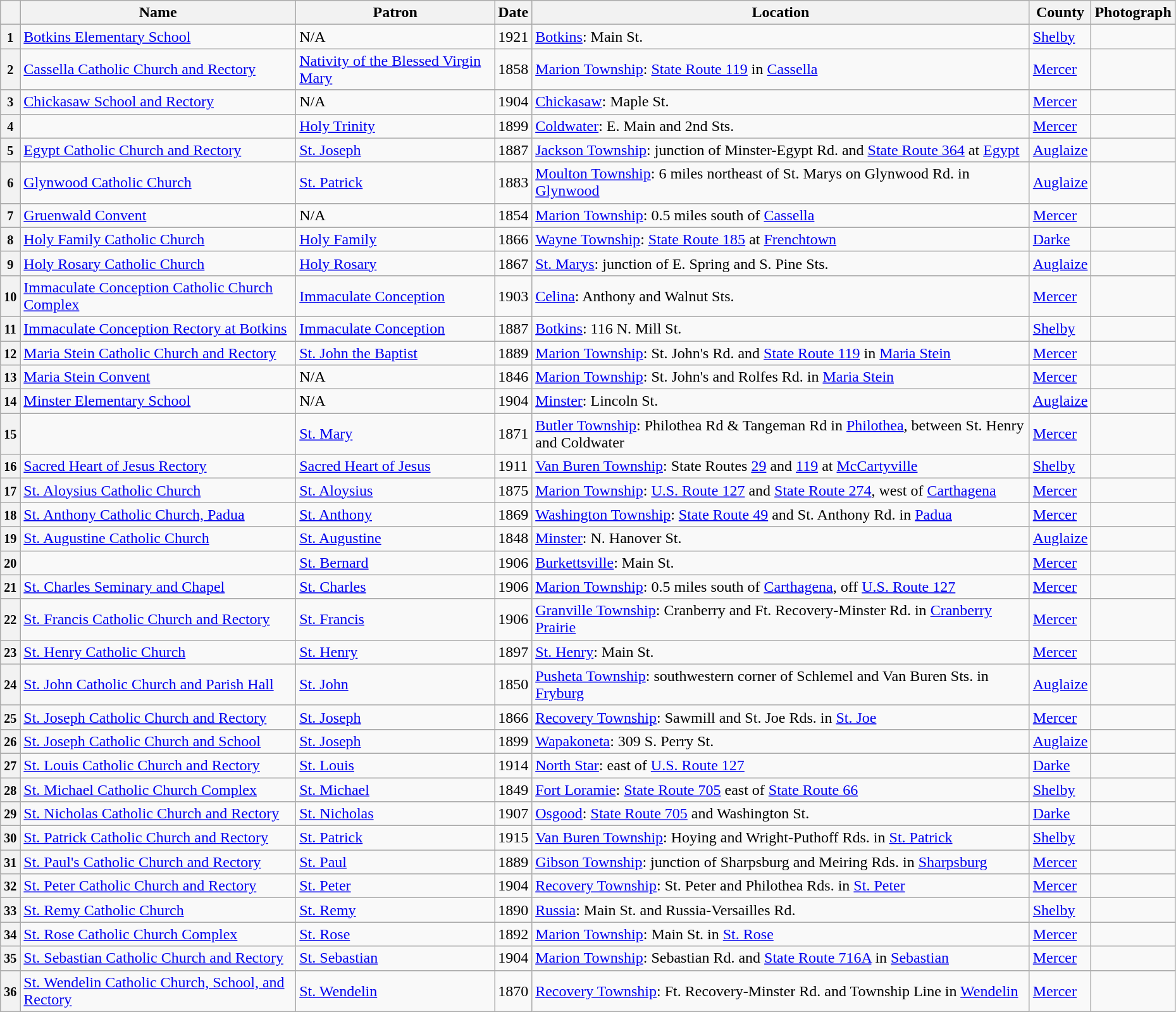<table class="wikitable sortable" style="width:98%">
<tr>
<th></th>
<th><strong>Name</strong></th>
<th><strong>Patron</strong></th>
<th><strong>Date</strong></th>
<th><strong>Location</strong></th>
<th><strong>County</strong></th>
<th class="unsortable" ><strong>Photograph</strong></th>
</tr>
<tr ->
<th><small>1</small></th>
<td><a href='#'>Botkins Elementary School</a></td>
<td>N/A</td>
<td>1921</td>
<td><a href='#'>Botkins</a>: Main St.<br><small></small></td>
<td><a href='#'>Shelby</a></td>
<td></td>
</tr>
<tr ->
<th><small>2</small></th>
<td><a href='#'>Cassella Catholic Church and Rectory</a></td>
<td><a href='#'>Nativity of the Blessed Virgin Mary</a></td>
<td>1858</td>
<td><a href='#'>Marion Township</a>: <a href='#'>State Route 119</a> in <a href='#'>Cassella</a><br><small></small></td>
<td><a href='#'>Mercer</a></td>
<td></td>
</tr>
<tr ->
<th><small>3</small></th>
<td><a href='#'>Chickasaw School and Rectory</a></td>
<td>N/A</td>
<td>1904</td>
<td><a href='#'>Chickasaw</a>: Maple St.<br><small></small></td>
<td><a href='#'>Mercer</a></td>
<td></td>
</tr>
<tr ->
<th><small>4</small></th>
<td></td>
<td><a href='#'>Holy Trinity</a></td>
<td>1899</td>
<td><a href='#'>Coldwater</a>: E. Main and 2nd Sts.<br><small></small></td>
<td><a href='#'>Mercer</a></td>
<td></td>
</tr>
<tr ->
<th><small>5</small></th>
<td><a href='#'>Egypt Catholic Church and Rectory</a></td>
<td><a href='#'>St. Joseph</a></td>
<td>1887</td>
<td><a href='#'>Jackson Township</a>: junction of Minster-Egypt Rd. and <a href='#'>State Route 364</a> at <a href='#'>Egypt</a><br><small></small></td>
<td><a href='#'>Auglaize</a></td>
<td></td>
</tr>
<tr ->
<th><small>6</small></th>
<td><a href='#'>Glynwood Catholic Church</a></td>
<td><a href='#'>St. Patrick</a></td>
<td>1883</td>
<td><a href='#'>Moulton Township</a>: 6 miles northeast of St. Marys on Glynwood Rd. in <a href='#'>Glynwood</a><br><small></small></td>
<td><a href='#'>Auglaize</a></td>
<td></td>
</tr>
<tr ->
<th><small>7</small></th>
<td><a href='#'>Gruenwald Convent</a></td>
<td>N/A</td>
<td>1854</td>
<td><a href='#'>Marion Township</a>: 0.5 miles south of <a href='#'>Cassella</a><br><small></small></td>
<td><a href='#'>Mercer</a></td>
<td></td>
</tr>
<tr ->
<th><small>8</small></th>
<td><a href='#'>Holy Family Catholic Church</a></td>
<td><a href='#'>Holy Family</a></td>
<td>1866</td>
<td><a href='#'>Wayne Township</a>: <a href='#'>State Route 185</a> at <a href='#'>Frenchtown</a><br><small></small></td>
<td><a href='#'>Darke</a></td>
<td></td>
</tr>
<tr ->
<th><small>9</small></th>
<td><a href='#'>Holy Rosary Catholic Church</a></td>
<td><a href='#'>Holy Rosary</a></td>
<td>1867</td>
<td><a href='#'>St. Marys</a>: junction of E. Spring and S. Pine Sts.<br><small></small></td>
<td><a href='#'>Auglaize</a></td>
<td></td>
</tr>
<tr ->
<th><small>10</small></th>
<td><a href='#'>Immaculate Conception Catholic Church Complex</a></td>
<td><a href='#'>Immaculate Conception</a></td>
<td>1903</td>
<td><a href='#'>Celina</a>: Anthony and Walnut Sts.<br><small></small></td>
<td><a href='#'>Mercer</a></td>
<td></td>
</tr>
<tr ->
<th><small>11</small></th>
<td><a href='#'>Immaculate Conception Rectory at Botkins</a></td>
<td><a href='#'>Immaculate Conception</a></td>
<td>1887</td>
<td><a href='#'>Botkins</a>: 116 N. Mill St.<br><small></small></td>
<td><a href='#'>Shelby</a></td>
<td></td>
</tr>
<tr ->
<th><small>12</small></th>
<td><a href='#'>Maria Stein Catholic Church and Rectory</a></td>
<td><a href='#'>St. John the Baptist</a></td>
<td>1889</td>
<td><a href='#'>Marion Township</a>: St. John's Rd. and <a href='#'>State Route 119</a> in <a href='#'>Maria Stein</a><br><small></small></td>
<td><a href='#'>Mercer</a></td>
<td></td>
</tr>
<tr ->
<th><small>13</small></th>
<td><a href='#'>Maria Stein Convent</a></td>
<td>N/A</td>
<td>1846</td>
<td><a href='#'>Marion Township</a>: St. John's and Rolfes Rd. in <a href='#'>Maria Stein</a><br><small></small></td>
<td><a href='#'>Mercer</a></td>
<td></td>
</tr>
<tr ->
<th><small>14</small></th>
<td><a href='#'>Minster Elementary School</a></td>
<td>N/A</td>
<td>1904</td>
<td><a href='#'>Minster</a>: Lincoln St.<br><small></small></td>
<td><a href='#'>Auglaize</a></td>
<td></td>
</tr>
<tr ->
<th><small>15</small></th>
<td></td>
<td><a href='#'>St. Mary</a></td>
<td>1871</td>
<td><a href='#'>Butler Township</a>: Philothea Rd & Tangeman Rd in <a href='#'>Philothea</a>, between St. Henry and Coldwater<br><small></small></td>
<td><a href='#'>Mercer</a></td>
<td></td>
</tr>
<tr ->
<th><small>16</small></th>
<td><a href='#'>Sacred Heart of Jesus Rectory</a></td>
<td><a href='#'>Sacred Heart of Jesus</a></td>
<td>1911</td>
<td><a href='#'>Van Buren Township</a>: State Routes <a href='#'>29</a> and <a href='#'>119</a> at <a href='#'>McCartyville</a><br><small></small></td>
<td><a href='#'>Shelby</a></td>
<td></td>
</tr>
<tr ->
<th><small>17</small></th>
<td><a href='#'>St. Aloysius Catholic Church</a></td>
<td><a href='#'>St. Aloysius</a></td>
<td>1875</td>
<td><a href='#'>Marion Township</a>: <a href='#'>U.S. Route 127</a> and <a href='#'>State Route 274</a>, west of <a href='#'>Carthagena</a><br><small></small></td>
<td><a href='#'>Mercer</a></td>
<td></td>
</tr>
<tr ->
<th><small>18</small></th>
<td><a href='#'>St. Anthony Catholic Church, Padua</a></td>
<td><a href='#'>St. Anthony</a></td>
<td>1869</td>
<td><a href='#'>Washington Township</a>: <a href='#'>State Route 49</a> and St. Anthony Rd. in <a href='#'>Padua</a><br><small></small></td>
<td><a href='#'>Mercer</a></td>
<td></td>
</tr>
<tr ->
<th><small>19</small></th>
<td><a href='#'>St. Augustine Catholic Church</a></td>
<td><a href='#'>St. Augustine</a></td>
<td>1848</td>
<td><a href='#'>Minster</a>: N. Hanover St.<br><small></small></td>
<td><a href='#'>Auglaize</a></td>
<td></td>
</tr>
<tr ->
<th><small>20</small></th>
<td></td>
<td><a href='#'>St. Bernard</a></td>
<td>1906</td>
<td><a href='#'>Burkettsville</a>: Main St.<br><small></small></td>
<td><a href='#'>Mercer</a></td>
<td></td>
</tr>
<tr ->
<th><small>21</small></th>
<td><a href='#'>St. Charles Seminary and Chapel</a></td>
<td><a href='#'>St. Charles</a></td>
<td>1906</td>
<td><a href='#'>Marion Township</a>: 0.5 miles south of <a href='#'>Carthagena</a>, off <a href='#'>U.S. Route 127</a><br><small></small></td>
<td><a href='#'>Mercer</a></td>
<td></td>
</tr>
<tr ->
<th><small>22</small></th>
<td><a href='#'>St. Francis Catholic Church and Rectory</a></td>
<td><a href='#'>St. Francis</a></td>
<td>1906</td>
<td><a href='#'>Granville Township</a>: Cranberry and Ft. Recovery-Minster Rd. in <a href='#'>Cranberry Prairie</a><br><small></small></td>
<td><a href='#'>Mercer</a></td>
<td></td>
</tr>
<tr ->
<th><small>23</small></th>
<td><a href='#'>St. Henry Catholic Church</a></td>
<td><a href='#'>St. Henry</a></td>
<td>1897</td>
<td><a href='#'>St. Henry</a>: Main St.<br><small></small></td>
<td><a href='#'>Mercer</a></td>
<td></td>
</tr>
<tr ->
<th><small>24</small></th>
<td><a href='#'>St. John Catholic Church and Parish Hall</a></td>
<td><a href='#'>St. John</a></td>
<td>1850</td>
<td><a href='#'>Pusheta Township</a>: southwestern corner of Schlemel and Van Buren Sts. in <a href='#'>Fryburg</a><br><small></small></td>
<td><a href='#'>Auglaize</a></td>
<td></td>
</tr>
<tr ->
<th><small>25</small></th>
<td><a href='#'>St. Joseph Catholic Church and Rectory</a></td>
<td><a href='#'>St. Joseph</a></td>
<td>1866</td>
<td><a href='#'>Recovery Township</a>: Sawmill and St. Joe Rds. in <a href='#'>St. Joe</a><br><small></small></td>
<td><a href='#'>Mercer</a></td>
<td></td>
</tr>
<tr ->
<th><small>26</small></th>
<td><a href='#'>St. Joseph Catholic Church and School</a></td>
<td><a href='#'>St. Joseph</a></td>
<td>1899</td>
<td><a href='#'>Wapakoneta</a>: 309 S. Perry St.<br><small></small></td>
<td><a href='#'>Auglaize</a></td>
<td></td>
</tr>
<tr ->
<th><small>27</small></th>
<td><a href='#'>St. Louis Catholic Church and Rectory</a></td>
<td><a href='#'>St. Louis</a></td>
<td>1914</td>
<td><a href='#'>North Star</a>: east of <a href='#'>U.S. Route 127</a><br><small></small></td>
<td><a href='#'>Darke</a></td>
<td></td>
</tr>
<tr ->
<th><small>28</small></th>
<td><a href='#'>St. Michael Catholic Church Complex</a></td>
<td><a href='#'>St. Michael</a></td>
<td>1849</td>
<td><a href='#'>Fort Loramie</a>: <a href='#'>State Route 705</a> east of <a href='#'>State Route 66</a><br><small></small></td>
<td><a href='#'>Shelby</a></td>
<td></td>
</tr>
<tr ->
<th><small>29</small></th>
<td><a href='#'>St. Nicholas Catholic Church and Rectory</a></td>
<td><a href='#'>St. Nicholas</a></td>
<td>1907</td>
<td><a href='#'>Osgood</a>: <a href='#'>State Route 705</a> and Washington St.<br><small></small></td>
<td><a href='#'>Darke</a></td>
<td></td>
</tr>
<tr ->
<th><small>30</small></th>
<td><a href='#'>St. Patrick Catholic Church and Rectory</a></td>
<td><a href='#'>St. Patrick</a></td>
<td>1915</td>
<td><a href='#'>Van Buren Township</a>: Hoying and Wright-Puthoff Rds. in <a href='#'>St. Patrick</a><br><small></small></td>
<td><a href='#'>Shelby</a></td>
<td></td>
</tr>
<tr ->
<th><small>31</small></th>
<td><a href='#'>St. Paul's Catholic Church and Rectory</a></td>
<td><a href='#'>St. Paul</a></td>
<td>1889</td>
<td><a href='#'>Gibson Township</a>: junction of Sharpsburg and Meiring Rds. in <a href='#'>Sharpsburg</a><br><small></small></td>
<td><a href='#'>Mercer</a></td>
<td></td>
</tr>
<tr ->
<th><small>32</small></th>
<td><a href='#'>St. Peter Catholic Church and Rectory</a></td>
<td><a href='#'>St. Peter</a></td>
<td>1904</td>
<td><a href='#'>Recovery Township</a>: St. Peter and Philothea Rds. in <a href='#'>St. Peter</a><br><small></small></td>
<td><a href='#'>Mercer</a></td>
<td></td>
</tr>
<tr ->
<th><small>33</small></th>
<td><a href='#'>St. Remy Catholic Church</a></td>
<td><a href='#'>St. Remy</a></td>
<td>1890</td>
<td><a href='#'>Russia</a>: Main St. and Russia-Versailles Rd.<br><small></small></td>
<td><a href='#'>Shelby</a></td>
<td></td>
</tr>
<tr ->
<th><small>34</small></th>
<td><a href='#'>St. Rose Catholic Church Complex</a></td>
<td><a href='#'>St. Rose</a></td>
<td>1892</td>
<td><a href='#'>Marion Township</a>: Main St. in <a href='#'>St. Rose</a><br><small></small></td>
<td><a href='#'>Mercer</a></td>
<td></td>
</tr>
<tr ->
<th><small>35</small></th>
<td><a href='#'>St. Sebastian Catholic Church and Rectory</a></td>
<td><a href='#'>St. Sebastian</a></td>
<td>1904</td>
<td><a href='#'>Marion Township</a>: Sebastian Rd. and <a href='#'>State Route 716A</a> in <a href='#'>Sebastian</a><br><small></small></td>
<td><a href='#'>Mercer</a></td>
<td></td>
</tr>
<tr ->
<th><small>36</small></th>
<td><a href='#'>St. Wendelin Catholic Church, School, and Rectory</a></td>
<td><a href='#'>St. Wendelin</a></td>
<td>1870</td>
<td><a href='#'>Recovery Township</a>: Ft. Recovery-Minster Rd. and Township Line in <a href='#'>Wendelin</a><br><small></small></td>
<td><a href='#'>Mercer</a></td>
<td></td>
</tr>
</table>
